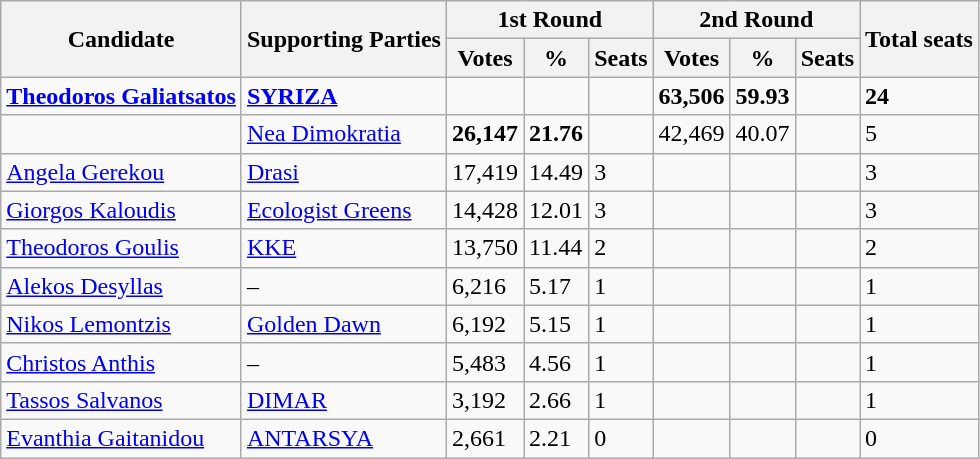<table class=wikitable>
<tr>
<th rowspan=2>Candidate</th>
<th rowspan=2>Supporting Parties</th>
<th colspan=3>1st Round</th>
<th colspan=3>2nd Round</th>
<th rowspan=2>Total seats</th>
</tr>
<tr>
<th>Votes</th>
<th>%</th>
<th>Seats</th>
<th>Votes</th>
<th>%</th>
<th>Seats</th>
</tr>
<tr style="font-weight: bold">
<td><a href='#'>Theodoros Galiatsatos</a></td>
<td><a href='#'>SYRIZA</a></td>
<td></td>
<td></td>
<td></td>
<td>63,506</td>
<td>59.93</td>
<td></td>
<td>24</td>
</tr>
<tr>
<td></td>
<td><a href='#'>Nea Dimokratia</a></td>
<td><strong>26,147</strong></td>
<td><strong>21.76</strong></td>
<td><strong> </strong></td>
<td>42,469</td>
<td>40.07</td>
<td></td>
<td>5</td>
</tr>
<tr>
<td><a href='#'>Angela Gerekou</a></td>
<td><a href='#'>Drasi</a></td>
<td>17,419</td>
<td>14.49</td>
<td>3</td>
<td></td>
<td></td>
<td></td>
<td>3</td>
</tr>
<tr>
<td><a href='#'>Giorgos Kaloudis</a></td>
<td><a href='#'>Ecologist Greens</a></td>
<td>14,428</td>
<td>12.01</td>
<td>3</td>
<td></td>
<td></td>
<td></td>
<td>3</td>
</tr>
<tr>
<td><a href='#'>Theodoros Goulis</a></td>
<td><a href='#'>KKE</a></td>
<td>13,750</td>
<td>11.44</td>
<td>2</td>
<td></td>
<td></td>
<td></td>
<td>2</td>
</tr>
<tr>
<td><a href='#'>Alekos Desyllas</a></td>
<td>–</td>
<td>6,216</td>
<td>5.17</td>
<td>1</td>
<td></td>
<td></td>
<td></td>
<td>1</td>
</tr>
<tr>
<td><a href='#'>Nikos Lemontzis</a></td>
<td><a href='#'>Golden Dawn</a></td>
<td>6,192</td>
<td>5.15</td>
<td>1</td>
<td></td>
<td></td>
<td></td>
<td>1</td>
</tr>
<tr>
<td><a href='#'>Christos Anthis</a></td>
<td>–</td>
<td>5,483</td>
<td>4.56</td>
<td>1</td>
<td></td>
<td></td>
<td></td>
<td>1</td>
</tr>
<tr>
<td><a href='#'>Tassos Salvanos</a></td>
<td><a href='#'>DIMAR</a></td>
<td>3,192</td>
<td>2.66</td>
<td>1</td>
<td></td>
<td></td>
<td></td>
<td>1</td>
</tr>
<tr>
<td><a href='#'>Evanthia Gaitanidou</a></td>
<td><a href='#'>ANTARSYA</a></td>
<td>2,661</td>
<td>2.21</td>
<td>0</td>
<td></td>
<td></td>
<td></td>
<td>0</td>
</tr>
</table>
